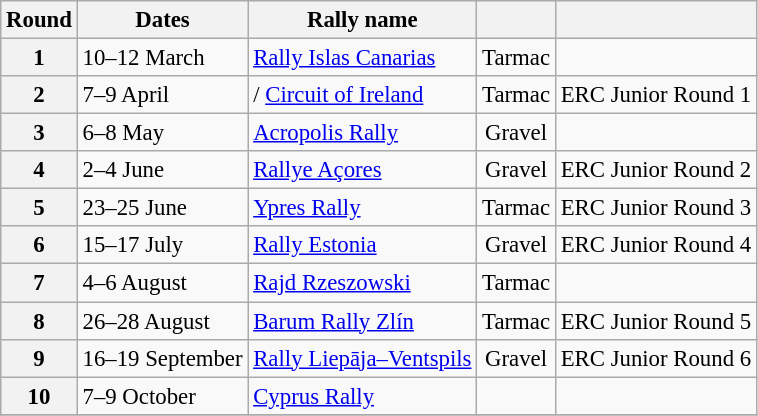<table class="wikitable" style="font-size: 95%">
<tr>
<th>Round</th>
<th>Dates</th>
<th>Rally name</th>
<th></th>
<th></th>
</tr>
<tr>
<th>1</th>
<td>10–12 March</td>
<td> <a href='#'>Rally Islas Canarias</a></td>
<td align="center">Tarmac</td>
<td></td>
</tr>
<tr>
<th>2</th>
<td>7–9 April</td>
<td>/ <a href='#'>Circuit of Ireland</a></td>
<td align="center">Tarmac</td>
<td>ERC Junior Round 1</td>
</tr>
<tr>
<th>3</th>
<td>6–8 May</td>
<td> <a href='#'>Acropolis Rally</a></td>
<td align="center">Gravel</td>
<td></td>
</tr>
<tr>
<th>4</th>
<td>2–4 June</td>
<td> <a href='#'>Rallye Açores</a></td>
<td align="center">Gravel</td>
<td>ERC Junior Round 2</td>
</tr>
<tr>
<th>5</th>
<td>23–25 June</td>
<td> <a href='#'>Ypres Rally</a></td>
<td align="center">Tarmac</td>
<td>ERC Junior Round 3</td>
</tr>
<tr>
<th>6</th>
<td>15–17 July</td>
<td> <a href='#'>Rally Estonia</a></td>
<td align="center">Gravel</td>
<td>ERC Junior Round 4</td>
</tr>
<tr>
<th>7</th>
<td>4–6 August</td>
<td> <a href='#'>Rajd Rzeszowski</a></td>
<td align="center">Tarmac</td>
<td></td>
</tr>
<tr>
<th>8</th>
<td>26–28 August</td>
<td> <a href='#'>Barum Rally Zlín</a></td>
<td align="center">Tarmac</td>
<td>ERC Junior Round 5</td>
</tr>
<tr>
<th>9</th>
<td>16–19 September</td>
<td> <a href='#'>Rally Liepāja–Ventspils</a></td>
<td align="center">Gravel</td>
<td>ERC Junior Round 6</td>
</tr>
<tr>
<th>10</th>
<td>7–9 October</td>
<td> <a href='#'>Cyprus Rally</a></td>
<td align="center"></td>
<td></td>
</tr>
<tr>
</tr>
</table>
